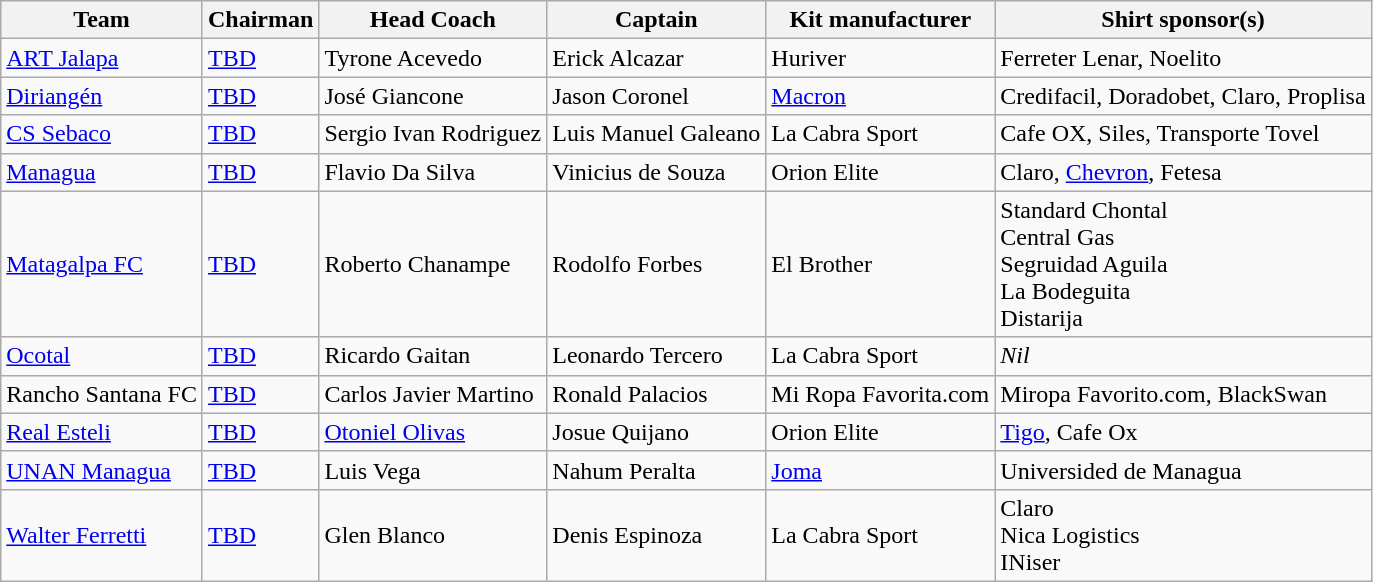<table class="wikitable sortable" style="text-align: left;">
<tr>
<th>Team</th>
<th>Chairman</th>
<th>Head Coach</th>
<th>Captain</th>
<th>Kit manufacturer</th>
<th>Shirt sponsor(s)</th>
</tr>
<tr>
<td><a href='#'>ART Jalapa</a></td>
<td><a href='#'>TBD</a></td>
<td> Tyrone Acevedo</td>
<td> Erick Alcazar</td>
<td>Huriver</td>
<td>Ferreter Lenar, Noelito</td>
</tr>
<tr>
<td><a href='#'>Diriangén</a></td>
<td><a href='#'>TBD</a></td>
<td> José Giancone</td>
<td> Jason Coronel</td>
<td><a href='#'>Macron</a></td>
<td>Credifacil, Doradobet, Claro, Proplisa</td>
</tr>
<tr>
<td><a href='#'>CS Sebaco</a></td>
<td><a href='#'>TBD</a></td>
<td> Sergio Ivan Rodriguez</td>
<td> Luis Manuel Galeano</td>
<td>La Cabra Sport</td>
<td>Cafe OX, Siles, Transporte Tovel</td>
</tr>
<tr>
<td><a href='#'>Managua</a></td>
<td><a href='#'>TBD</a></td>
<td> Flavio Da Silva</td>
<td> Vinicius de Souza</td>
<td>Orion Elite</td>
<td>Claro, <a href='#'>Chevron</a>, Fetesa</td>
</tr>
<tr>
<td><a href='#'>Matagalpa FC</a></td>
<td><a href='#'>TBD</a></td>
<td> Roberto Chanampe</td>
<td> Rodolfo Forbes</td>
<td>El Brother</td>
<td>Standard Chontal <br> Central Gas <br> Segruidad Aguila <br> La Bodeguita <br> Distarija</td>
</tr>
<tr>
<td><a href='#'>Ocotal</a></td>
<td><a href='#'>TBD</a></td>
<td> Ricardo Gaitan</td>
<td> Leonardo Tercero</td>
<td>La Cabra Sport</td>
<td><em>Nil</em></td>
</tr>
<tr>
<td>Rancho Santana FC</td>
<td><a href='#'>TBD</a></td>
<td> Carlos Javier Martino</td>
<td> Ronald Palacios</td>
<td>Mi Ropa Favorita.com</td>
<td>Miropa Favorito.com, BlackSwan</td>
</tr>
<tr>
<td><a href='#'>Real Esteli</a></td>
<td><a href='#'>TBD</a></td>
<td> <a href='#'>Otoniel Olivas</a></td>
<td> Josue Quijano</td>
<td>Orion Elite</td>
<td><a href='#'>Tigo</a>, Cafe Ox</td>
</tr>
<tr>
<td><a href='#'>UNAN Managua</a></td>
<td><a href='#'>TBD</a></td>
<td> Luis Vega</td>
<td> Nahum Peralta</td>
<td><a href='#'>Joma</a></td>
<td>Universided de Managua</td>
</tr>
<tr>
<td><a href='#'>Walter Ferretti</a></td>
<td><a href='#'>TBD</a></td>
<td> Glen Blanco</td>
<td> Denis Espinoza</td>
<td>La Cabra Sport</td>
<td>Claro <br> Nica Logistics <br> INiser</td>
</tr>
</table>
